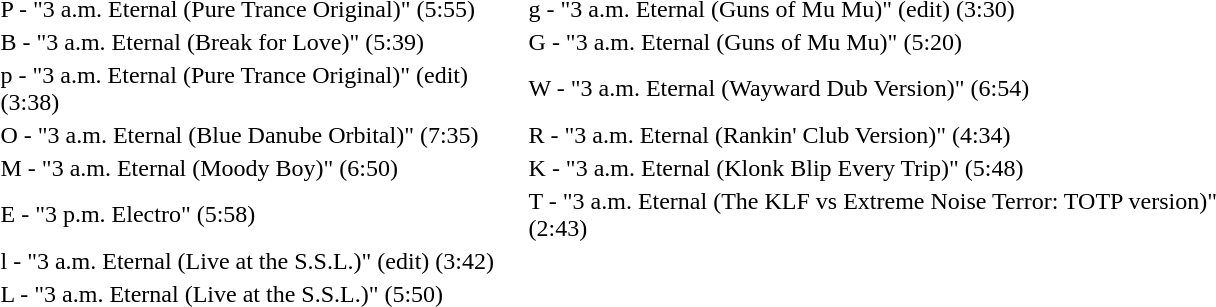<table rowspan=2 style="width:850px; height:75%">
<tr>
<td>P - "3 a.m. Eternal (Pure Trance Original)" (5:55)</td>
<td>g - "3 a.m. Eternal (Guns of Mu Mu)" (edit) (3:30)</td>
</tr>
<tr>
<td>B - "3 a.m. Eternal (Break for Love)" (5:39)</td>
<td>G - "3 a.m. Eternal (Guns of Mu Mu)" (5:20)</td>
</tr>
<tr>
<td>p - "3 a.m. Eternal (Pure Trance Original)" (edit) (3:38)</td>
<td>W - "3 a.m. Eternal (Wayward Dub Version)" (6:54)</td>
</tr>
<tr>
<td>O - "3 a.m. Eternal (Blue Danube Orbital)" (7:35)</td>
<td>R - "3 a.m. Eternal (Rankin' Club Version)" (4:34)</td>
</tr>
<tr>
<td>M - "3 a.m. Eternal (Moody Boy)" (6:50)</td>
<td>K - "3 a.m. Eternal (Klonk Blip Every Trip)" (5:48)</td>
</tr>
<tr>
<td>E - "3 p.m. Electro" (5:58)</td>
<td>T - "3 a.m. Eternal (The KLF vs Extreme Noise Terror: TOTP version)" (2:43)</td>
</tr>
<tr>
<td>l - "3 a.m. Eternal (Live at the S.S.L.)" (edit) (3:42)</td>
</tr>
<tr>
<td>L - "3 a.m. Eternal (Live at the S.S.L.)" (5:50)</td>
<td></td>
</tr>
<tr>
</tr>
</table>
